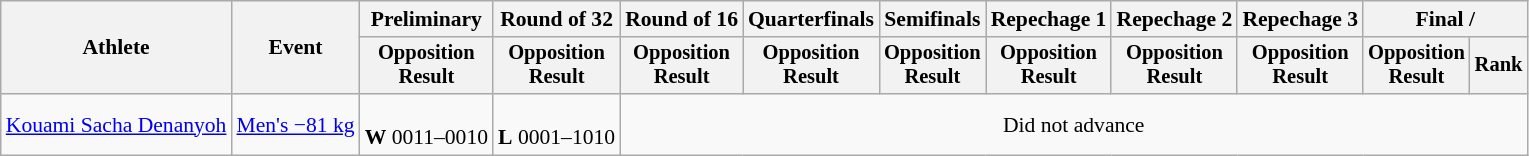<table class="wikitable" style="font-size:90%">
<tr>
<th rowspan="2">Athlete</th>
<th rowspan="2">Event</th>
<th>Preliminary</th>
<th>Round of 32</th>
<th>Round of 16</th>
<th>Quarterfinals</th>
<th>Semifinals</th>
<th>Repechage 1</th>
<th>Repechage 2</th>
<th>Repechage 3</th>
<th colspan=2>Final / </th>
</tr>
<tr style="font-size:95%">
<th>Opposition<br>Result</th>
<th>Opposition<br>Result</th>
<th>Opposition<br>Result</th>
<th>Opposition<br>Result</th>
<th>Opposition<br>Result</th>
<th>Opposition<br>Result</th>
<th>Opposition<br>Result</th>
<th>Opposition<br>Result</th>
<th>Opposition<br>Result</th>
<th>Rank</th>
</tr>
<tr align=center>
<td align=left><a href='#'>Kouami Sacha Denanyoh</a></td>
<td align=left><a href='#'>Men's −81 kg</a></td>
<td><br><strong>W</strong> 0011–0010</td>
<td><br><strong>L</strong> 0001–1010</td>
<td colspan=8>Did not advance</td>
</tr>
</table>
